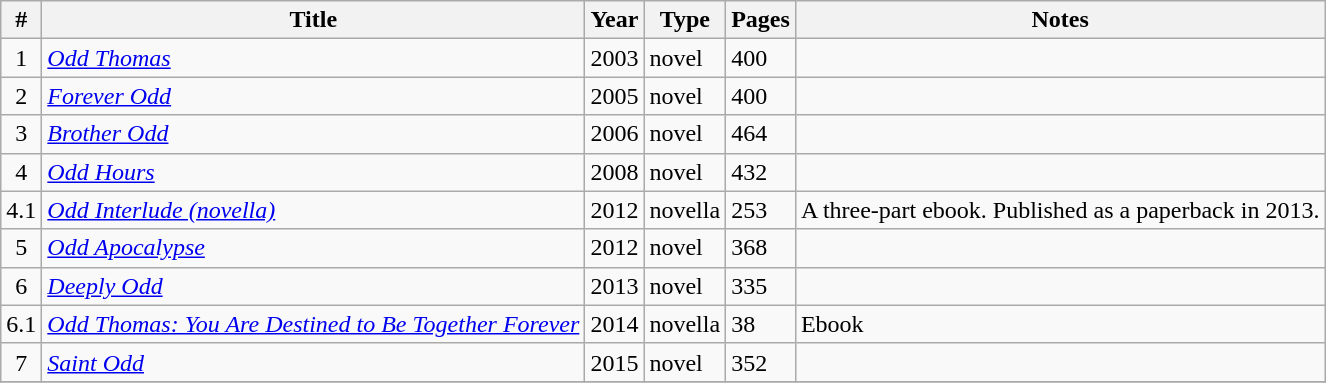<table class="wikitable sortable">
<tr>
<th>#</th>
<th>Title</th>
<th>Year</th>
<th>Type</th>
<th>Pages</th>
<th>Notes</th>
</tr>
<tr>
<td style="text-align:center">1</td>
<td><em><a href='#'>Odd Thomas</a></em></td>
<td>2003</td>
<td>novel</td>
<td>400</td>
<td></td>
</tr>
<tr>
<td style="text-align:center">2</td>
<td><em><a href='#'>Forever Odd</a></em></td>
<td>2005</td>
<td>novel</td>
<td>400</td>
<td></td>
</tr>
<tr>
<td style="text-align:center">3</td>
<td><em><a href='#'>Brother Odd</a></em></td>
<td>2006</td>
<td>novel</td>
<td>464</td>
<td></td>
</tr>
<tr>
<td style="text-align:center">4</td>
<td><em><a href='#'>Odd Hours</a></em></td>
<td>2008</td>
<td>novel</td>
<td>432</td>
<td></td>
</tr>
<tr>
<td style="text-align:center">4.1</td>
<td><em><a href='#'>Odd Interlude (novella)</a></em></td>
<td>2012</td>
<td>novella</td>
<td>253</td>
<td>A three-part ebook. Published as a paperback in 2013.</td>
</tr>
<tr>
<td style="text-align:center">5</td>
<td><em><a href='#'>Odd Apocalypse</a></em></td>
<td>2012</td>
<td>novel</td>
<td>368</td>
<td></td>
</tr>
<tr>
<td style="text-align:center">6</td>
<td><em><a href='#'>Deeply Odd</a></em></td>
<td>2013</td>
<td>novel</td>
<td>335</td>
<td></td>
</tr>
<tr>
<td style="text-align:center">6.1</td>
<td><em><a href='#'>Odd Thomas: You Are Destined to Be Together Forever</a></em></td>
<td>2014</td>
<td>novella</td>
<td>38</td>
<td>Ebook</td>
</tr>
<tr>
<td style="text-align:center">7</td>
<td><em><a href='#'>Saint Odd</a></em></td>
<td>2015</td>
<td>novel</td>
<td>352</td>
<td></td>
</tr>
<tr>
</tr>
</table>
